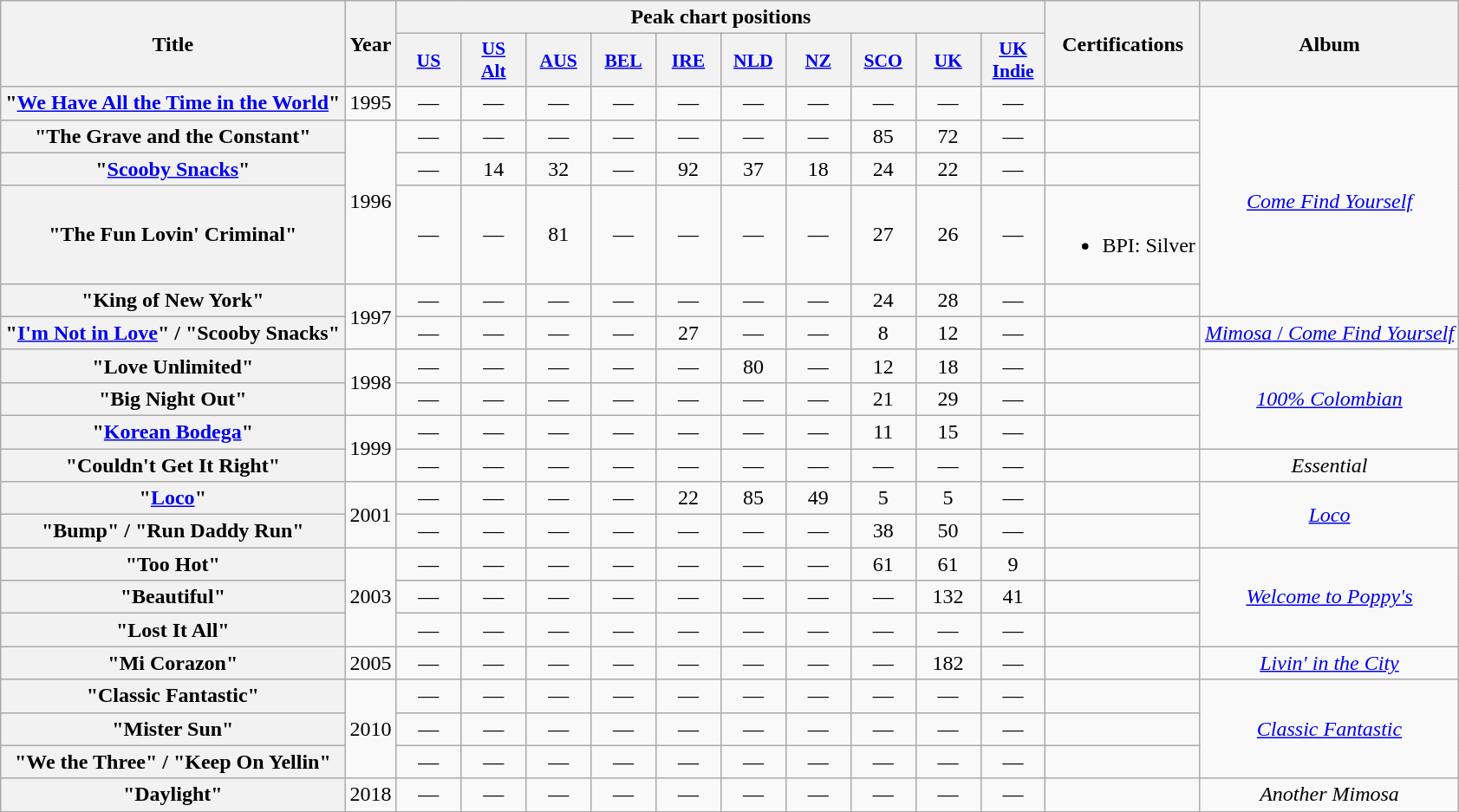<table class="wikitable plainrowheaders" style="text-align:center">
<tr>
<th scope="col" rowspan="2">Title</th>
<th scope="col" rowspan="2">Year</th>
<th scope="col" colspan="10">Peak chart positions</th>
<th scope="col" rowspan="2">Certifications</th>
<th scope="col" rowspan="2">Album</th>
</tr>
<tr>
<th scope="col" style="width:3em;font-size:90%;"><a href='#'>US</a><br></th>
<th scope="col" style="width:3em;font-size:90%;"><a href='#'>US<br>Alt</a><br></th>
<th scope="col" style="width:3em;font-size:90%;"><a href='#'>AUS</a><br></th>
<th scope="col" style="width:3em;font-size:90%;"><a href='#'>BEL</a><br></th>
<th scope="col" style="width:3em;font-size:90%;"><a href='#'>IRE</a><br></th>
<th scope="col" style="width:3em;font-size:90%;"><a href='#'>NLD</a><br></th>
<th scope="col" style="width:3em;font-size:90%;"><a href='#'>NZ</a><br></th>
<th scope="col" style="width:3em;font-size:90%;"><a href='#'>SCO</a><br></th>
<th scope="col" style="width:3em;font-size:90%;"><a href='#'>UK</a><br></th>
<th scope="col" style="width:3em;font-size:90%;"><a href='#'>UK<br>Indie</a> <br></th>
</tr>
<tr>
<th scope="row">"<a href='#'>We Have All the Time in the World</a>"</th>
<td rowspan=1>1995</td>
<td>—</td>
<td>—</td>
<td>—</td>
<td>—</td>
<td>—</td>
<td>—</td>
<td>—</td>
<td>—</td>
<td>—</td>
<td>—</td>
<td></td>
<td rowspan=5><em><a href='#'>Come Find Yourself</a></em></td>
</tr>
<tr>
<th scope="row">"The Grave and the Constant"</th>
<td rowspan=3>1996</td>
<td>—</td>
<td>—</td>
<td>—</td>
<td>—</td>
<td>—</td>
<td>—</td>
<td>—</td>
<td>85</td>
<td>72</td>
<td>—</td>
<td></td>
</tr>
<tr>
<th scope="row">"<a href='#'>Scooby Snacks</a>"</th>
<td>—</td>
<td>14</td>
<td>32</td>
<td>—</td>
<td>92</td>
<td>37</td>
<td>18</td>
<td>24</td>
<td>22</td>
<td>—</td>
</tr>
<tr>
<th scope="row">"The Fun Lovin' Criminal"</th>
<td>—</td>
<td>—</td>
<td>81</td>
<td>—</td>
<td>—</td>
<td>—</td>
<td>—</td>
<td>27</td>
<td>26</td>
<td>—</td>
<td><br><ul><li>BPI: Silver</li></ul></td>
</tr>
<tr>
<th scope="row">"King of New York"</th>
<td rowspan=2>1997</td>
<td>—</td>
<td>—</td>
<td>—</td>
<td>—</td>
<td>—</td>
<td>—</td>
<td>—</td>
<td>24</td>
<td>28</td>
<td>—</td>
<td></td>
</tr>
<tr>
<th scope="row">"<a href='#'>I'm Not in Love</a>" / "Scooby Snacks"</th>
<td>—</td>
<td>—</td>
<td>—</td>
<td>—</td>
<td>27</td>
<td>—</td>
<td>—</td>
<td>8</td>
<td>12</td>
<td>—</td>
<td></td>
<td><em><a href='#'>Mimosa</em> / <em>Come Find Yourself</a></em></td>
</tr>
<tr>
<th scope="row">"Love Unlimited"</th>
<td rowspan=2>1998</td>
<td>—</td>
<td>—</td>
<td>—</td>
<td>—</td>
<td>—</td>
<td>80</td>
<td>—</td>
<td>12</td>
<td>18</td>
<td>—</td>
<td></td>
<td rowspan=3><em><a href='#'>100% Colombian</a></em></td>
</tr>
<tr>
<th scope="row">"Big Night Out"</th>
<td>—</td>
<td>—</td>
<td>—</td>
<td>—</td>
<td>—</td>
<td>—</td>
<td>—</td>
<td>21</td>
<td>29</td>
<td>—</td>
<td></td>
</tr>
<tr>
<th scope="row">"<a href='#'>Korean Bodega</a>"</th>
<td rowspan=2>1999</td>
<td>—</td>
<td>—</td>
<td>—</td>
<td>—</td>
<td>—</td>
<td>—</td>
<td>—</td>
<td>11</td>
<td>15</td>
<td>—</td>
<td></td>
</tr>
<tr>
<th scope="row">"Couldn't Get It Right"</th>
<td>—</td>
<td>—</td>
<td>—</td>
<td>—</td>
<td>—</td>
<td>—</td>
<td>—</td>
<td>—</td>
<td>—</td>
<td>—</td>
<td></td>
<td rowspan=1><em>Essential</em></td>
</tr>
<tr>
<th scope="row">"<a href='#'>Loco</a>"</th>
<td rowspan=2>2001</td>
<td>—</td>
<td>—</td>
<td>—</td>
<td>—</td>
<td>22</td>
<td>85</td>
<td>49</td>
<td>5</td>
<td>5</td>
<td>—</td>
<td></td>
<td rowspan=2><em><a href='#'>Loco</a></em></td>
</tr>
<tr>
<th scope="row">"Bump" / "Run Daddy Run"</th>
<td>—</td>
<td>—</td>
<td>—</td>
<td>—</td>
<td>—</td>
<td>—</td>
<td>—</td>
<td>38</td>
<td>50</td>
<td>—</td>
<td></td>
</tr>
<tr>
<th scope="row">"Too Hot"</th>
<td rowspan=3>2003</td>
<td>—</td>
<td>—</td>
<td>—</td>
<td>—</td>
<td>—</td>
<td>—</td>
<td>—</td>
<td>61</td>
<td>61</td>
<td>9</td>
<td></td>
<td rowspan=3><em><a href='#'>Welcome to Poppy's</a></em></td>
</tr>
<tr>
<th scope="row">"Beautiful"</th>
<td>—</td>
<td>—</td>
<td>—</td>
<td>—</td>
<td>—</td>
<td>—</td>
<td>—</td>
<td>—</td>
<td>132</td>
<td>41</td>
<td></td>
</tr>
<tr>
<th scope="row">"Lost It All"</th>
<td>—</td>
<td>—</td>
<td>—</td>
<td>—</td>
<td>—</td>
<td>—</td>
<td>—</td>
<td>—</td>
<td>—</td>
<td>—</td>
<td></td>
</tr>
<tr>
<th scope="row">"Mi Corazon"</th>
<td>2005</td>
<td>—</td>
<td>—</td>
<td>—</td>
<td>—</td>
<td>—</td>
<td>—</td>
<td>—</td>
<td>—</td>
<td>182</td>
<td>—</td>
<td></td>
<td><em><a href='#'>Livin' in the City</a></em></td>
</tr>
<tr>
<th scope="row">"Classic Fantastic"</th>
<td rowspan=3>2010</td>
<td>—</td>
<td>—</td>
<td>—</td>
<td>—</td>
<td>—</td>
<td>—</td>
<td>—</td>
<td>—</td>
<td>—</td>
<td>—</td>
<td></td>
<td rowspan=3><em><a href='#'>Classic Fantastic</a></em></td>
</tr>
<tr>
<th scope="row">"Mister Sun"</th>
<td>—</td>
<td>—</td>
<td>—</td>
<td>—</td>
<td>—</td>
<td>—</td>
<td>—</td>
<td>—</td>
<td>—</td>
<td>—</td>
<td></td>
</tr>
<tr>
<th scope="row">"We the Three" / "Keep On Yellin"</th>
<td>—</td>
<td>—</td>
<td>—</td>
<td>—</td>
<td>—</td>
<td>—</td>
<td>—</td>
<td>—</td>
<td>—</td>
<td>—</td>
<td></td>
</tr>
<tr>
<th scope="row">"Daylight" </th>
<td rowspan=1>2018</td>
<td>—</td>
<td>—</td>
<td>—</td>
<td>—</td>
<td>—</td>
<td>—</td>
<td>—</td>
<td>—</td>
<td>—</td>
<td>—</td>
<td></td>
<td rowspan=1><em>Another Mimosa</em></td>
</tr>
<tr>
</tr>
</table>
